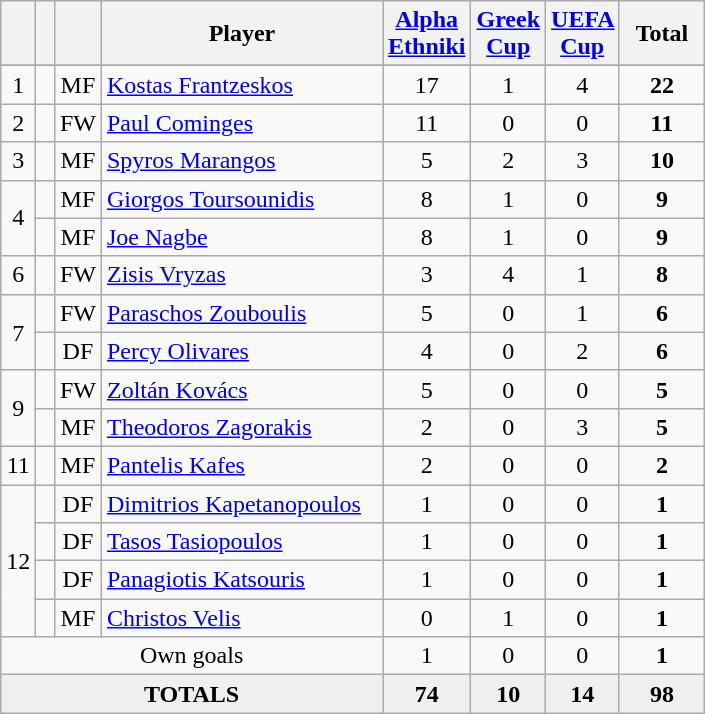<table class="wikitable sortable" style="text-align:center">
<tr>
<th width=5></th>
<th width=5></th>
<th width=5></th>
<th width=180>Player</th>
<th width=30><a href='#'>Alpha Ethniki</a></th>
<th width=30><a href='#'>Greek Cup</a></th>
<th width=30><a href='#'>UEFA Cup</a></th>
<th width=50>Total</th>
</tr>
<tr>
</tr>
<tr>
<td>1</td>
<td></td>
<td>MF</td>
<td align=left> <a href='#'>Kostas Frantzeskos</a></td>
<td>17</td>
<td>1</td>
<td>4</td>
<td><strong>22</strong></td>
</tr>
<tr>
<td>2</td>
<td></td>
<td>FW</td>
<td align=left> <a href='#'>Paul Cominges</a></td>
<td>11</td>
<td>0</td>
<td>0</td>
<td><strong>11</strong></td>
</tr>
<tr>
<td>3</td>
<td></td>
<td>MF</td>
<td align=left> <a href='#'>Spyros Marangos</a></td>
<td>5</td>
<td>2</td>
<td>3</td>
<td><strong>10</strong></td>
</tr>
<tr>
<td rowspan=2>4</td>
<td></td>
<td>MF</td>
<td align=left> <a href='#'>Giorgos Toursounidis</a></td>
<td>8</td>
<td>1</td>
<td>0</td>
<td><strong>9</strong></td>
</tr>
<tr>
<td></td>
<td>MF</td>
<td align=left> <a href='#'>Joe Nagbe</a></td>
<td>8</td>
<td>1</td>
<td>0</td>
<td><strong>9</strong></td>
</tr>
<tr>
<td>6</td>
<td></td>
<td>FW</td>
<td align=left> <a href='#'>Zisis Vryzas</a></td>
<td>3</td>
<td>4</td>
<td>1</td>
<td><strong>8</strong></td>
</tr>
<tr>
<td rowspan=2>7</td>
<td></td>
<td>FW</td>
<td align=left> <a href='#'>Paraschos Zouboulis</a></td>
<td>5</td>
<td>0</td>
<td>1</td>
<td><strong>6</strong></td>
</tr>
<tr>
<td></td>
<td>DF</td>
<td align=left> <a href='#'>Percy Olivares</a></td>
<td>4</td>
<td>0</td>
<td>2</td>
<td><strong>6</strong></td>
</tr>
<tr>
<td rowspan=2>9</td>
<td></td>
<td>FW</td>
<td align=left> <a href='#'>Zoltán Kovács</a></td>
<td>5</td>
<td>0</td>
<td>0</td>
<td><strong>5</strong></td>
</tr>
<tr>
<td></td>
<td>MF</td>
<td align=left> <a href='#'>Theodoros Zagorakis</a></td>
<td>2</td>
<td>0</td>
<td>3</td>
<td><strong>5</strong></td>
</tr>
<tr>
<td>11</td>
<td></td>
<td>MF</td>
<td align=left> <a href='#'>Pantelis Kafes</a></td>
<td>2</td>
<td>0</td>
<td>0</td>
<td><strong>2</strong></td>
</tr>
<tr>
<td rowspan=4>12</td>
<td></td>
<td>DF</td>
<td align=left> <a href='#'>Dimitrios Kapetanopoulos</a></td>
<td>1</td>
<td>0</td>
<td>0</td>
<td><strong>1</strong></td>
</tr>
<tr>
<td></td>
<td>DF</td>
<td align=left> <a href='#'>Tasos Tasiopoulos</a></td>
<td>1</td>
<td>0</td>
<td>0</td>
<td><strong>1</strong></td>
</tr>
<tr>
<td></td>
<td>DF</td>
<td align=left> <a href='#'>Panagiotis Katsouris</a></td>
<td>1</td>
<td>0</td>
<td>0</td>
<td><strong>1</strong></td>
</tr>
<tr>
<td></td>
<td>MF</td>
<td align=left> <a href='#'>Christos Velis</a></td>
<td>0</td>
<td>1</td>
<td>0</td>
<td><strong>1</strong></td>
</tr>
<tr>
<td colspan="4">Own goals</td>
<td>1</td>
<td>0</td>
<td>0</td>
<td><strong>1</strong></td>
</tr>
<tr bgcolor="#EFEFEF">
<td colspan=4><strong>TOTALS</strong></td>
<td><strong>74</strong></td>
<td><strong>10</strong></td>
<td><strong>14</strong></td>
<td><strong>98</strong></td>
</tr>
</table>
